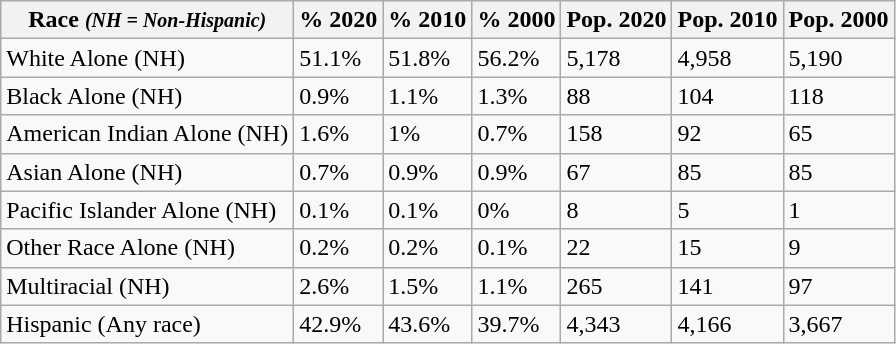<table class="wikitable">
<tr>
<th>Race <em><small>(NH = Non-Hispanic)</small></em></th>
<th>% 2020</th>
<th>% 2010</th>
<th>% 2000</th>
<th>Pop. 2020</th>
<th>Pop. 2010</th>
<th>Pop. 2000</th>
</tr>
<tr>
<td>White Alone (NH)</td>
<td>51.1%</td>
<td>51.8%</td>
<td>56.2%</td>
<td>5,178</td>
<td>4,958</td>
<td>5,190</td>
</tr>
<tr>
<td>Black Alone (NH)</td>
<td>0.9%</td>
<td>1.1%</td>
<td>1.3%</td>
<td>88</td>
<td>104</td>
<td>118</td>
</tr>
<tr>
<td>American Indian Alone (NH)</td>
<td>1.6%</td>
<td>1%</td>
<td>0.7%</td>
<td>158</td>
<td>92</td>
<td>65</td>
</tr>
<tr>
<td>Asian Alone (NH)</td>
<td>0.7%</td>
<td>0.9%</td>
<td>0.9%</td>
<td>67</td>
<td>85</td>
<td>85</td>
</tr>
<tr>
<td>Pacific Islander Alone (NH)</td>
<td>0.1%</td>
<td>0.1%</td>
<td>0%</td>
<td>8</td>
<td>5</td>
<td>1</td>
</tr>
<tr>
<td>Other Race Alone (NH)</td>
<td>0.2%</td>
<td>0.2%</td>
<td>0.1%</td>
<td>22</td>
<td>15</td>
<td>9</td>
</tr>
<tr>
<td>Multiracial (NH)</td>
<td>2.6%</td>
<td>1.5%</td>
<td>1.1%</td>
<td>265</td>
<td>141</td>
<td>97</td>
</tr>
<tr>
<td>Hispanic (Any race)</td>
<td>42.9%</td>
<td>43.6%</td>
<td>39.7%</td>
<td>4,343</td>
<td>4,166</td>
<td>3,667</td>
</tr>
</table>
